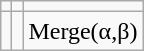<table class="wikitable">
<tr>
<td></td>
<td></td>
<td></td>
</tr>
<tr>
<td></td>
<td></td>
<td>Merge(α,β)</td>
</tr>
</table>
